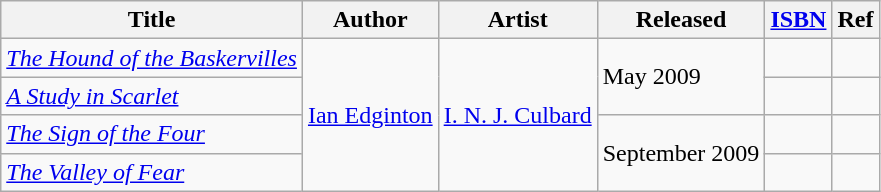<table class="wikitable">
<tr>
<th>Title</th>
<th>Author</th>
<th>Artist</th>
<th>Released</th>
<th><a href='#'>ISBN</a></th>
<th>Ref</th>
</tr>
<tr>
<td><em><a href='#'>The Hound of the Baskervilles</a></em></td>
<td rowspan="4"><a href='#'>Ian Edginton</a></td>
<td rowspan="4"><a href='#'>I. N. J. Culbard</a></td>
<td rowspan="2">May 2009</td>
<td></td>
<td></td>
</tr>
<tr>
<td><em><a href='#'>A Study in Scarlet</a></em></td>
<td></td>
<td></td>
</tr>
<tr>
<td><em><a href='#'>The Sign of the Four</a></em></td>
<td rowspan="2">September 2009</td>
<td></td>
<td></td>
</tr>
<tr>
<td><em><a href='#'>The Valley of Fear</a></em></td>
<td></td>
<td></td>
</tr>
</table>
